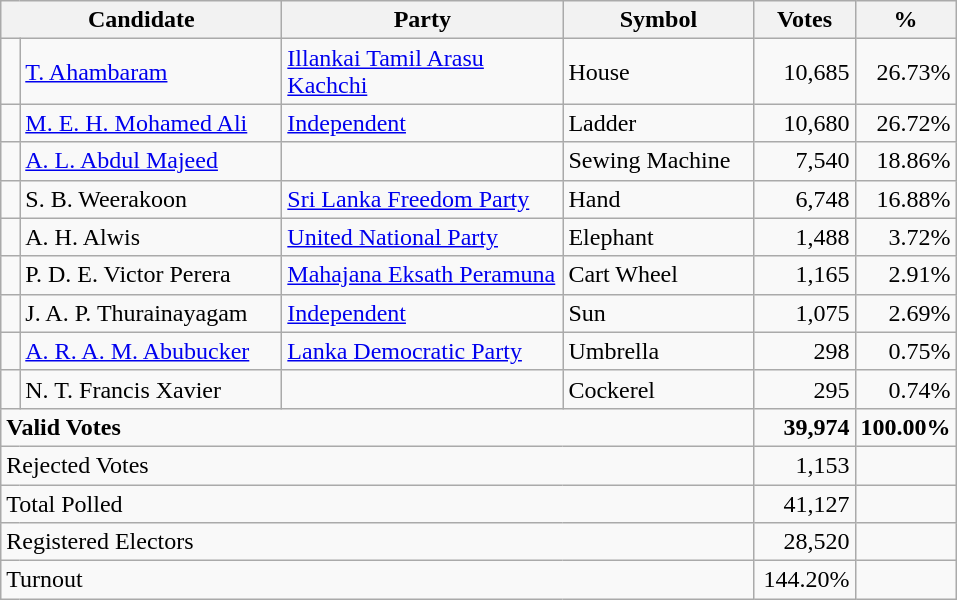<table class="wikitable" border="1" style="text-align:right;">
<tr>
<th align=left colspan=2 width="180">Candidate</th>
<th align=left width="180">Party</th>
<th align=left width="120">Symbol</th>
<th align=left width="60">Votes</th>
<th align=left width="60">%</th>
</tr>
<tr>
<td bgcolor=> </td>
<td align=left><a href='#'>T. Ahambaram</a></td>
<td align=left><a href='#'>Illankai Tamil Arasu Kachchi</a></td>
<td align=left>House</td>
<td>10,685</td>
<td>26.73%</td>
</tr>
<tr>
<td></td>
<td align=left><a href='#'>M. E. H. Mohamed Ali</a></td>
<td align=left><a href='#'>Independent</a></td>
<td align=left>Ladder</td>
<td>10,680</td>
<td>26.72%</td>
</tr>
<tr>
<td></td>
<td align=left><a href='#'>A. L. Abdul Majeed</a></td>
<td></td>
<td align=left>Sewing Machine</td>
<td>7,540</td>
<td>18.86%</td>
</tr>
<tr>
<td bgcolor=> </td>
<td align=left>S. B. Weerakoon</td>
<td align=left><a href='#'>Sri Lanka Freedom Party</a></td>
<td align=left>Hand</td>
<td>6,748</td>
<td>16.88%</td>
</tr>
<tr>
<td bgcolor=> </td>
<td align=left>A. H. Alwis</td>
<td align=left><a href='#'>United National Party</a></td>
<td align=left>Elephant</td>
<td>1,488</td>
<td>3.72%</td>
</tr>
<tr>
<td bgcolor=> </td>
<td align=left>P. D. E. Victor Perera</td>
<td align=left><a href='#'>Mahajana Eksath Peramuna</a></td>
<td align=left>Cart Wheel</td>
<td>1,165</td>
<td>2.91%</td>
</tr>
<tr>
<td></td>
<td align=left>J. A. P. Thurainayagam</td>
<td align=left><a href='#'>Independent</a></td>
<td align=left>Sun</td>
<td>1,075</td>
<td>2.69%</td>
</tr>
<tr>
<td bgcolor=> </td>
<td align=left><a href='#'>A. R. A. M. Abubucker</a></td>
<td align=left><a href='#'>Lanka Democratic Party</a></td>
<td align=left>Umbrella</td>
<td>298</td>
<td>0.75%</td>
</tr>
<tr>
<td></td>
<td align=left>N. T. Francis Xavier</td>
<td></td>
<td align=left>Cockerel</td>
<td>295</td>
<td>0.74%</td>
</tr>
<tr>
<td align=left colspan=4><strong>Valid Votes</strong></td>
<td><strong>39,974</strong></td>
<td><strong>100.00%</strong></td>
</tr>
<tr>
<td align=left colspan=4>Rejected Votes</td>
<td>1,153</td>
<td></td>
</tr>
<tr>
<td align=left colspan=4>Total Polled</td>
<td>41,127</td>
<td></td>
</tr>
<tr>
<td align=left colspan=4>Registered Electors</td>
<td>28,520</td>
<td></td>
</tr>
<tr>
<td align=left colspan=4>Turnout</td>
<td>144.20%</td>
<td></td>
</tr>
</table>
